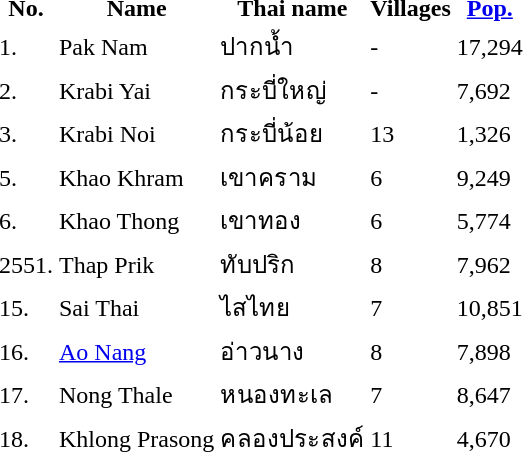<table>
<tr valign=top>
<td><br><table>
<tr>
<th>No.</th>
<th>Name</th>
<th>Thai name</th>
<th>Villages</th>
<th><a href='#'>Pop.</a></th>
<td>    </td>
</tr>
<tr>
<td>1.</td>
<td>Pak Nam</td>
<td>ปากน้ำ</td>
<td>-</td>
<td>17,294</td>
<td></td>
</tr>
<tr>
<td>2.</td>
<td>Krabi Yai</td>
<td>กระบี่ใหญ่</td>
<td>-</td>
<td>7,692</td>
<td></td>
</tr>
<tr>
<td>3.</td>
<td>Krabi Noi</td>
<td>กระบี่น้อย</td>
<td>13</td>
<td>1,326</td>
<td></td>
</tr>
<tr>
<td>5.</td>
<td>Khao Khram</td>
<td>เขาคราม</td>
<td>6</td>
<td>9,249</td>
<td></td>
</tr>
<tr>
<td>6.</td>
<td>Khao Thong</td>
<td>เขาทอง</td>
<td>6</td>
<td>5,774</td>
<td></td>
</tr>
<tr>
<td>2551.</td>
<td>Thap Prik</td>
<td>ทับปริก</td>
<td>8</td>
<td>7,962</td>
<td></td>
</tr>
<tr>
<td>15.</td>
<td>Sai Thai</td>
<td>ไสไทย</td>
<td>7</td>
<td>10,851</td>
<td></td>
</tr>
<tr>
<td>16.</td>
<td><a href='#'>Ao Nang</a></td>
<td>อ่าวนาง</td>
<td>8</td>
<td>7,898</td>
<td></td>
</tr>
<tr>
<td>17.</td>
<td>Nong Thale</td>
<td>หนองทะเล</td>
<td>7</td>
<td>8,647</td>
<td></td>
</tr>
<tr>
<td>18.</td>
<td>Khlong Prasong</td>
<td>คลองประสงค์</td>
<td>11</td>
<td>4,670</td>
<td></td>
</tr>
</table>
</td>
<td></td>
</tr>
</table>
